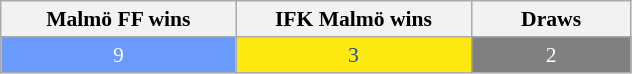<table class="wikitable" style="font-size:90%; text-align:center;">
<tr>
<th width=150>Malmö FF wins</th>
<th width=150>IFK Malmö wins</th>
<th width=100>Draws</th>
</tr>
<tr>
<td style="background:#6A9AFC; color:white;">9</td>
<td style="background:#FDE910; color:#205090;">3</td>
<td style="background:#808080; color:white;">2</td>
</tr>
</table>
